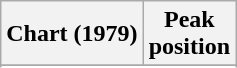<table class="wikitable plainrowheaders unsortable">
<tr>
<th>Chart (1979)</th>
<th>Peak<br>position</th>
</tr>
<tr>
</tr>
<tr>
</tr>
</table>
